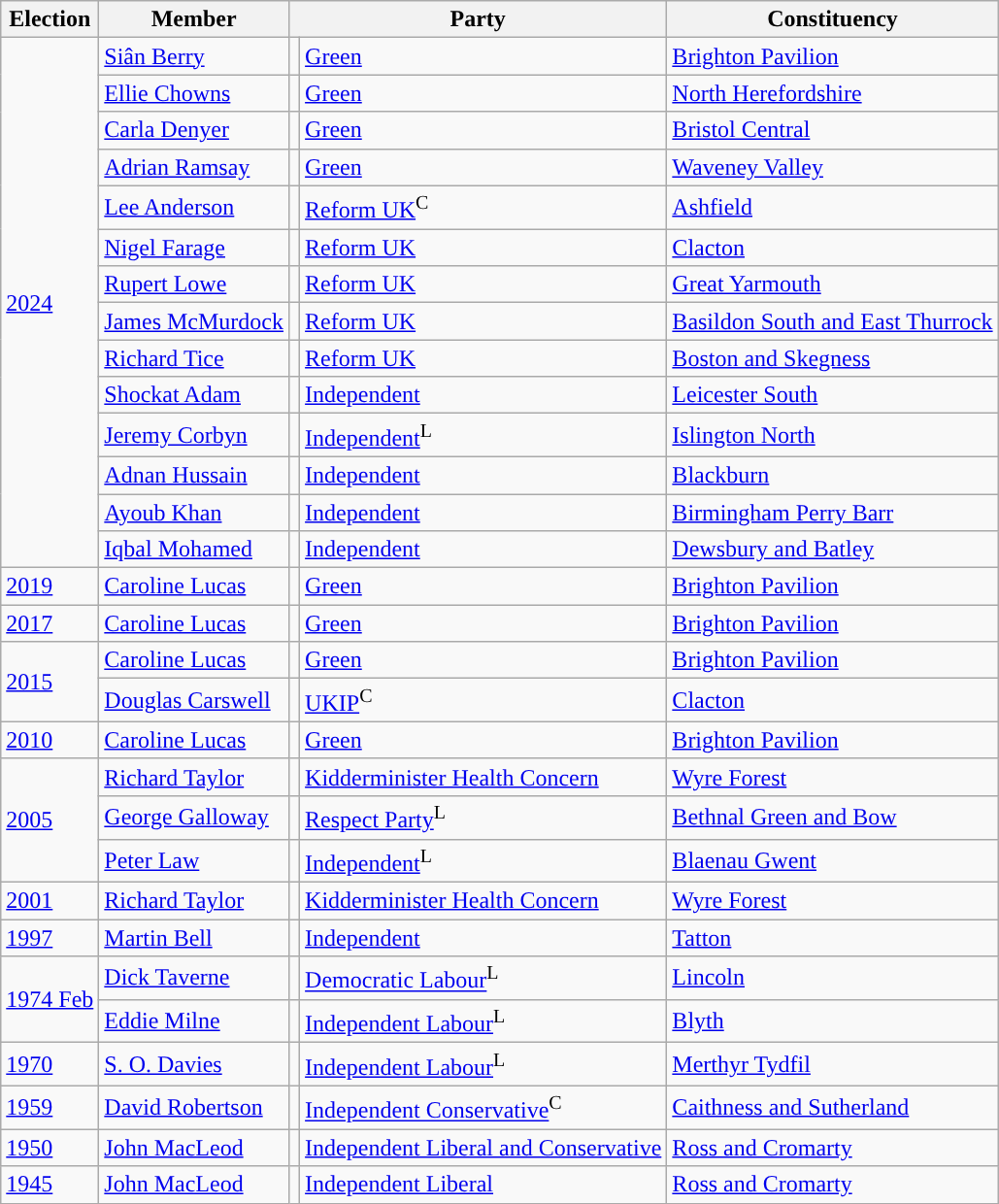<table class="wikitable">
<tr>
<th>Election</th>
<th>Member</th>
<th colspan="2">Party</th>
<th>Constituency</th>
</tr>
<tr>
<td rowspan="14"><a href='#'>2024</a></td>
<td><a href='#'>Siân Berry</a></td>
<td style="background-color: "></td>
<td><a href='#'>Green</a></td>
<td><a href='#'>Brighton Pavilion</a></td>
</tr>
<tr>
<td><a href='#'>Ellie Chowns</a></td>
<td style="background-color: "></td>
<td><a href='#'>Green</a></td>
<td><a href='#'>North Herefordshire</a></td>
</tr>
<tr>
<td><a href='#'>Carla Denyer</a></td>
<td style="background-color: "></td>
<td><a href='#'>Green</a></td>
<td><a href='#'>Bristol Central</a></td>
</tr>
<tr>
<td><a href='#'>Adrian Ramsay</a></td>
<td style="background-color: "></td>
<td><a href='#'>Green</a></td>
<td><a href='#'>Waveney Valley</a></td>
</tr>
<tr>
<td><a href='#'>Lee Anderson</a></td>
<td style="background-color: "></td>
<td><a href='#'>Reform UK</a><sup>C</sup></td>
<td><a href='#'>Ashfield</a></td>
</tr>
<tr>
<td><a href='#'>Nigel Farage</a></td>
<td style="background-color: "></td>
<td><a href='#'>Reform UK</a></td>
<td><a href='#'>Clacton</a></td>
</tr>
<tr>
<td><a href='#'>Rupert Lowe</a></td>
<td style="background-color: "></td>
<td><a href='#'>Reform UK</a></td>
<td><a href='#'>Great Yarmouth</a></td>
</tr>
<tr>
<td><a href='#'>James McMurdock</a></td>
<td style="background-color: "></td>
<td><a href='#'>Reform UK</a></td>
<td><a href='#'>Basildon South and East Thurrock</a></td>
</tr>
<tr>
<td><a href='#'>Richard Tice</a></td>
<td style="background-color: "></td>
<td><a href='#'>Reform UK</a></td>
<td><a href='#'>Boston and Skegness</a></td>
</tr>
<tr>
<td><a href='#'>Shockat Adam</a></td>
<td style="background-color: "></td>
<td><a href='#'>Independent</a></td>
<td><a href='#'>Leicester South</a></td>
</tr>
<tr>
<td><a href='#'>Jeremy Corbyn</a></td>
<td style="background-color: "></td>
<td><a href='#'>Independent</a><sup>L</sup></td>
<td><a href='#'>Islington North</a></td>
</tr>
<tr>
<td><a href='#'>Adnan Hussain</a></td>
<td style="background-color: "></td>
<td><a href='#'>Independent</a></td>
<td><a href='#'>Blackburn</a></td>
</tr>
<tr>
<td><a href='#'>Ayoub Khan</a></td>
<td style="background-color: "></td>
<td><a href='#'>Independent</a></td>
<td><a href='#'>Birmingham Perry Barr</a></td>
</tr>
<tr>
<td><a href='#'>Iqbal Mohamed</a></td>
<td style="background-color: "></td>
<td><a href='#'>Independent</a></td>
<td><a href='#'>Dewsbury and Batley</a></td>
</tr>
<tr>
<td><a href='#'>2019</a></td>
<td><a href='#'>Caroline Lucas</a></td>
<td style="background-color: "></td>
<td><a href='#'>Green</a></td>
<td><a href='#'>Brighton Pavilion</a></td>
</tr>
<tr>
<td><a href='#'>2017</a></td>
<td><a href='#'>Caroline Lucas</a></td>
<td style="background-color: "></td>
<td><a href='#'>Green</a></td>
<td><a href='#'>Brighton Pavilion</a></td>
</tr>
<tr>
<td rowspan="2"><a href='#'>2015</a></td>
<td><a href='#'>Caroline Lucas</a></td>
<td style="background-color: "></td>
<td><a href='#'>Green</a></td>
<td><a href='#'>Brighton Pavilion</a></td>
</tr>
<tr>
<td><a href='#'>Douglas Carswell</a></td>
<td style="background-color: "></td>
<td><a href='#'>UKIP</a><sup>C</sup></td>
<td><a href='#'>Clacton</a></td>
</tr>
<tr>
<td><a href='#'>2010</a></td>
<td><a href='#'>Caroline Lucas</a></td>
<td style="background-color: "></td>
<td><a href='#'>Green</a></td>
<td><a href='#'>Brighton Pavilion</a></td>
</tr>
<tr>
<td rowspan="3"><a href='#'>2005</a></td>
<td><a href='#'>Richard Taylor</a></td>
<td style="background-color: "></td>
<td><a href='#'>Kidderminister Health Concern</a></td>
<td><a href='#'>Wyre Forest</a></td>
</tr>
<tr>
<td><a href='#'>George Galloway</a></td>
<td style="background-color: "></td>
<td><a href='#'>Respect Party</a><sup>L</sup></td>
<td><a href='#'>Bethnal Green and Bow</a></td>
</tr>
<tr>
<td><a href='#'>Peter Law</a></td>
<td style="background-color: "></td>
<td><a href='#'>Independent</a><sup>L</sup></td>
<td><a href='#'>Blaenau Gwent</a></td>
</tr>
<tr>
<td><a href='#'>2001</a></td>
<td><a href='#'>Richard Taylor</a></td>
<td style="background-color: "></td>
<td><a href='#'>Kidderminister Health Concern</a></td>
<td><a href='#'>Wyre Forest</a></td>
</tr>
<tr>
<td><a href='#'>1997</a></td>
<td><a href='#'>Martin Bell</a></td>
<td style="background-color: "></td>
<td><a href='#'>Independent</a></td>
<td><a href='#'>Tatton</a></td>
</tr>
<tr>
<td rowspan="2"><a href='#'>1974 Feb</a></td>
<td><a href='#'>Dick Taverne</a></td>
<td style="background-color: "></td>
<td><a href='#'>Democratic Labour</a><sup>L</sup></td>
<td><a href='#'>Lincoln</a></td>
</tr>
<tr>
<td><a href='#'>Eddie Milne</a></td>
<td style="background-color: "></td>
<td><a href='#'>Independent Labour</a><sup>L</sup></td>
<td><a href='#'>Blyth</a></td>
</tr>
<tr>
<td><a href='#'>1970</a></td>
<td><a href='#'>S. O. Davies</a></td>
<td style="background-color: "></td>
<td><a href='#'>Independent Labour</a><sup>L</sup></td>
<td><a href='#'>Merthyr Tydfil</a></td>
</tr>
<tr>
<td><a href='#'>1959</a></td>
<td><a href='#'>David Robertson</a></td>
<td style="background-color: "></td>
<td><a href='#'>Independent Conservative</a><sup>C</sup></td>
<td><a href='#'>Caithness and Sutherland</a></td>
</tr>
<tr>
<td><a href='#'>1950</a></td>
<td><a href='#'>John MacLeod</a></td>
<td style="background-color: "></td>
<td><a href='#'>Independent Liberal and Conservative</a></td>
<td><a href='#'>Ross and Cromarty</a></td>
</tr>
<tr>
<td><a href='#'>1945</a></td>
<td><a href='#'>John MacLeod</a></td>
<td style="background-color: "></td>
<td><a href='#'>Independent Liberal</a></td>
<td><a href='#'>Ross and Cromarty</a></td>
</tr>
</table>
